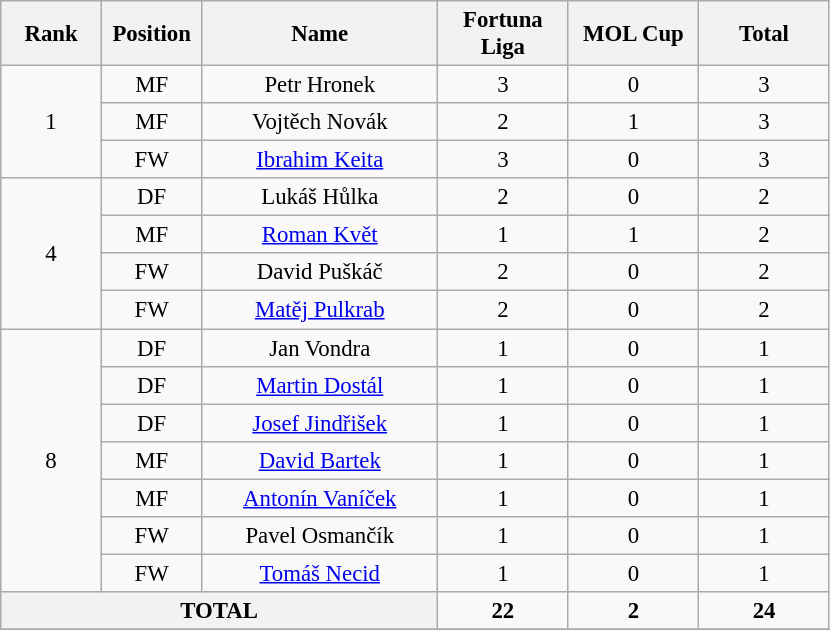<table class="wikitable" style="font-size: 95%; text-align: center;">
<tr>
<th width=60>Rank</th>
<th width=60>Position</th>
<th width=150>Name</th>
<th width=80>Fortuna Liga</th>
<th width=80>MOL Cup</th>
<th width=80>Total</th>
</tr>
<tr>
<td rowspan=3>1</td>
<td>MF</td>
<td>Petr Hronek</td>
<td>3</td>
<td>0</td>
<td>3</td>
</tr>
<tr>
<td>MF</td>
<td>Vojtěch Novák</td>
<td>2</td>
<td>1</td>
<td>3</td>
</tr>
<tr>
<td>FW</td>
<td><a href='#'>Ibrahim Keita</a></td>
<td>3</td>
<td>0</td>
<td>3</td>
</tr>
<tr>
<td rowspan=4>4</td>
<td>DF</td>
<td>Lukáš Hůlka</td>
<td>2</td>
<td>0</td>
<td>2</td>
</tr>
<tr>
<td>MF</td>
<td><a href='#'>Roman Květ</a></td>
<td>1</td>
<td>1</td>
<td>2</td>
</tr>
<tr>
<td>FW</td>
<td>David Puškáč</td>
<td>2</td>
<td>0</td>
<td>2</td>
</tr>
<tr>
<td>FW</td>
<td><a href='#'>Matěj Pulkrab</a></td>
<td>2</td>
<td>0</td>
<td>2</td>
</tr>
<tr>
<td rowspan=7>8</td>
<td>DF</td>
<td>Jan Vondra</td>
<td>1</td>
<td>0</td>
<td>1</td>
</tr>
<tr>
<td>DF</td>
<td><a href='#'>Martin Dostál</a></td>
<td>1</td>
<td>0</td>
<td>1</td>
</tr>
<tr>
<td>DF</td>
<td><a href='#'>Josef Jindřišek</a></td>
<td>1</td>
<td>0</td>
<td>1</td>
</tr>
<tr>
<td>MF</td>
<td><a href='#'>David Bartek</a></td>
<td>1</td>
<td>0</td>
<td>1</td>
</tr>
<tr>
<td>MF</td>
<td><a href='#'>Antonín Vaníček</a></td>
<td>1</td>
<td>0</td>
<td>1</td>
</tr>
<tr>
<td>FW</td>
<td>Pavel Osmančík</td>
<td>1</td>
<td>0</td>
<td>1</td>
</tr>
<tr>
<td>FW</td>
<td><a href='#'>Tomáš Necid</a></td>
<td>1</td>
<td>0</td>
<td>1</td>
</tr>
<tr>
<th colspan=3><strong>TOTAL</strong></th>
<td><strong>22</strong></td>
<td><strong>2</strong></td>
<td><strong>24</strong></td>
</tr>
<tr>
</tr>
</table>
